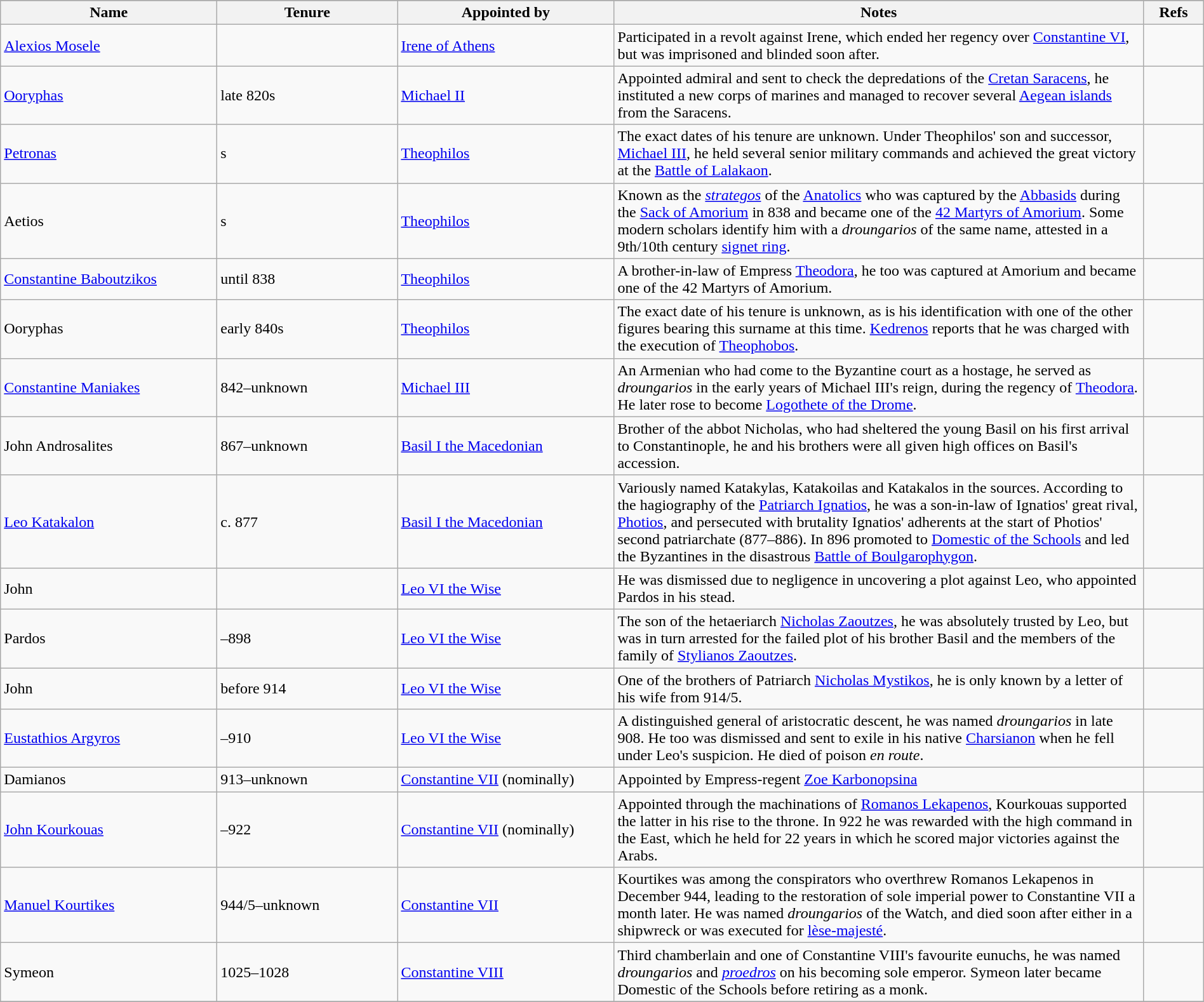<table class="wikitable"  width="100%">
<tr bgcolor="#FFDEAD">
</tr>
<tr>
<th width="18%">Name</th>
<th width="15%">Tenure</th>
<th width="18%">Appointed by</th>
<th width="44%">Notes</th>
<th width="5%">Refs</th>
</tr>
<tr>
<td><a href='#'>Alexios Mosele</a></td>
<td></td>
<td><a href='#'>Irene of Athens</a></td>
<td>Participated in a revolt against Irene, which ended her regency over <a href='#'>Constantine VI</a>, but was imprisoned and blinded soon after.</td>
<td></td>
</tr>
<tr>
<td><a href='#'>Ooryphas</a></td>
<td>late 820s</td>
<td><a href='#'>Michael II</a></td>
<td>Appointed admiral and sent to check the depredations of the <a href='#'>Cretan Saracens</a>, he instituted a new corps of marines and managed to recover several <a href='#'>Aegean islands</a> from the Saracens.</td>
<td></td>
</tr>
<tr>
<td><a href='#'>Petronas</a></td>
<td>s</td>
<td><a href='#'>Theophilos</a></td>
<td>The exact dates of his tenure are unknown. Under Theophilos' son and successor, <a href='#'>Michael III</a>, he held several senior military commands and achieved the great victory at the <a href='#'>Battle of Lalakaon</a>.</td>
<td></td>
</tr>
<tr>
<td>Aetios</td>
<td>s</td>
<td><a href='#'>Theophilos</a></td>
<td>Known as the <em><a href='#'>strategos</a></em> of the <a href='#'>Anatolics</a> who was captured by the <a href='#'>Abbasids</a> during the <a href='#'>Sack of Amorium</a> in 838 and became one of the <a href='#'>42 Martyrs of Amorium</a>. Some modern scholars identify him with a <em>droungarios</em> of the same name, attested in a 9th/10th century <a href='#'>signet ring</a>.</td>
<td></td>
</tr>
<tr>
<td><a href='#'>Constantine Baboutzikos</a></td>
<td>until 838</td>
<td><a href='#'>Theophilos</a></td>
<td>A brother-in-law of Empress <a href='#'>Theodora</a>, he too was captured at Amorium and became one of the 42 Martyrs of Amorium.</td>
<td></td>
</tr>
<tr>
<td>Ooryphas</td>
<td>early 840s</td>
<td><a href='#'>Theophilos</a></td>
<td>The exact date of his tenure is unknown, as is his identification with one of the other figures bearing this surname at this time. <a href='#'>Kedrenos</a> reports that he was charged with the execution of <a href='#'>Theophobos</a>.</td>
<td></td>
</tr>
<tr>
<td><a href='#'>Constantine Maniakes</a></td>
<td>842–unknown</td>
<td><a href='#'>Michael III</a></td>
<td>An Armenian who had come to the Byzantine court as a hostage, he served as <em>droungarios</em> in the early years of Michael III's reign, during the regency of <a href='#'>Theodora</a>. He later rose to become <a href='#'>Logothete of the Drome</a>.</td>
<td></td>
</tr>
<tr>
<td>John Androsalites</td>
<td>867–unknown</td>
<td><a href='#'>Basil I the Macedonian</a></td>
<td>Brother of the abbot Nicholas, who had sheltered the young Basil on his first arrival to Constantinople, he and his brothers were all given high offices on Basil's accession.</td>
<td></td>
</tr>
<tr>
<td><a href='#'>Leo Katakalon</a></td>
<td>c. 877</td>
<td><a href='#'>Basil I the Macedonian</a></td>
<td>Variously named Katakylas, Katakoilas and Katakalos in the sources. According to the hagiography of the <a href='#'>Patriarch Ignatios</a>, he was a son-in-law of Ignatios' great rival, <a href='#'>Photios</a>, and persecuted with brutality Ignatios' adherents at the start of Photios' second patriarchate (877–886). In 896 promoted to <a href='#'>Domestic of the Schools</a> and led the Byzantines in the disastrous <a href='#'>Battle of Boulgarophygon</a>.</td>
<td></td>
</tr>
<tr>
<td>John</td>
<td></td>
<td><a href='#'>Leo VI the Wise</a></td>
<td>He was dismissed due to negligence in uncovering a plot against Leo, who appointed Pardos in his stead.</td>
<td></td>
</tr>
<tr>
<td>Pardos</td>
<td>–898</td>
<td><a href='#'>Leo VI the Wise</a></td>
<td>The son of the hetaeriarch <a href='#'>Nicholas Zaoutzes</a>, he was absolutely trusted by Leo, but was in turn arrested for the failed plot of his brother Basil and the members of the family of <a href='#'>Stylianos Zaoutzes</a>.</td>
<td></td>
</tr>
<tr>
<td>John</td>
<td>before 914</td>
<td><a href='#'>Leo VI the Wise</a></td>
<td>One of the brothers of Patriarch <a href='#'>Nicholas Mystikos</a>, he is only known by a letter of his wife from 914/5.</td>
<td></td>
</tr>
<tr>
<td><a href='#'>Eustathios Argyros</a></td>
<td>–910</td>
<td><a href='#'>Leo VI the Wise</a></td>
<td>A distinguished general of aristocratic descent, he was named <em>droungarios</em> in late 908. He too was dismissed and sent to exile in his native <a href='#'>Charsianon</a> when he fell under Leo's suspicion. He died of poison <em>en route</em>.</td>
<td></td>
</tr>
<tr>
<td>Damianos</td>
<td>913–unknown</td>
<td><a href='#'>Constantine VII</a> (nominally)</td>
<td>Appointed by Empress-regent <a href='#'>Zoe Karbonopsina</a></td>
<td></td>
</tr>
<tr>
<td><a href='#'>John Kourkouas</a></td>
<td>–922</td>
<td><a href='#'>Constantine VII</a> (nominally)</td>
<td>Appointed through the machinations of <a href='#'>Romanos Lekapenos</a>, Kourkouas supported the latter in his rise to the throne. In 922 he was rewarded with the high command in the East, which he held for 22 years in which he scored major victories against the Arabs.</td>
<td></td>
</tr>
<tr>
<td><a href='#'>Manuel Kourtikes</a></td>
<td>944/5–unknown</td>
<td><a href='#'>Constantine VII</a></td>
<td>Kourtikes was among the conspirators who overthrew Romanos Lekapenos in December 944, leading to the restoration of sole imperial power to Constantine VII a month later. He was named <em>droungarios</em> of the Watch, and died soon after either in a shipwreck or was executed for <a href='#'>lèse-majesté</a>.</td>
<td></td>
</tr>
<tr>
<td>Symeon</td>
<td>1025–1028</td>
<td><a href='#'>Constantine VIII</a></td>
<td>Third chamberlain and one of Constantine VIII's favourite eunuchs, he was named <em>droungarios</em> and <em><a href='#'>proedros</a></em> on his becoming sole emperor. Symeon later became Domestic of the Schools before retiring as a monk.</td>
<td></td>
</tr>
<tr>
</tr>
</table>
